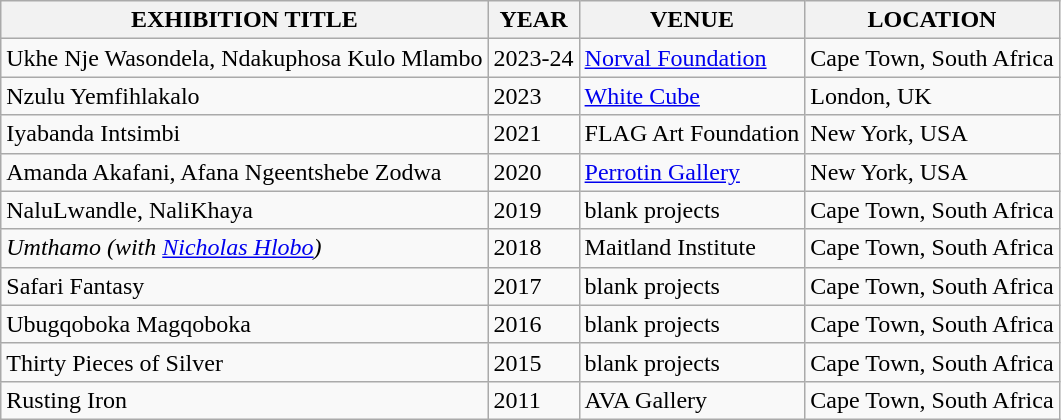<table class="wikitable">
<tr>
<th>EXHIBITION TITLE</th>
<th>YEAR</th>
<th>VENUE</th>
<th>LOCATION</th>
</tr>
<tr>
<td>Ukhe Nje Wasondela, Ndakuphosa Kulo Mlambo</td>
<td>2023-24</td>
<td><a href='#'>Norval Foundation</a></td>
<td>Cape Town, South Africa</td>
</tr>
<tr>
<td>Nzulu Yemfihlakalo</td>
<td>2023</td>
<td><a href='#'>White Cube</a></td>
<td>London, UK</td>
</tr>
<tr>
<td>Iyabanda Intsimbi</td>
<td>2021</td>
<td>FLAG Art Foundation</td>
<td>New York, USA</td>
</tr>
<tr>
<td>Amanda Akafani, Afana Ngeentshebe Zodwa</td>
<td>2020</td>
<td><a href='#'>Perrotin Gallery</a></td>
<td>New York, USA</td>
</tr>
<tr>
<td>NaluLwandle, NaliKhaya</td>
<td>2019</td>
<td>blank projects</td>
<td>Cape Town, South Africa</td>
</tr>
<tr>
<td><em>Umthamo (with <a href='#'>Nicholas Hlobo</a>)</em></td>
<td>2018</td>
<td>Maitland Institute</td>
<td>Cape Town, South Africa</td>
</tr>
<tr>
<td>Safari Fantasy</td>
<td>2017</td>
<td>blank projects</td>
<td>Cape Town, South Africa</td>
</tr>
<tr>
<td>Ubugqoboka Magqoboka</td>
<td>2016</td>
<td>blank projects</td>
<td>Cape Town, South Africa</td>
</tr>
<tr>
<td>Thirty Pieces of Silver</td>
<td>2015</td>
<td>blank projects</td>
<td>Cape Town, South Africa</td>
</tr>
<tr>
<td>Rusting Iron</td>
<td>2011</td>
<td>AVA Gallery</td>
<td>Cape Town, South Africa</td>
</tr>
</table>
